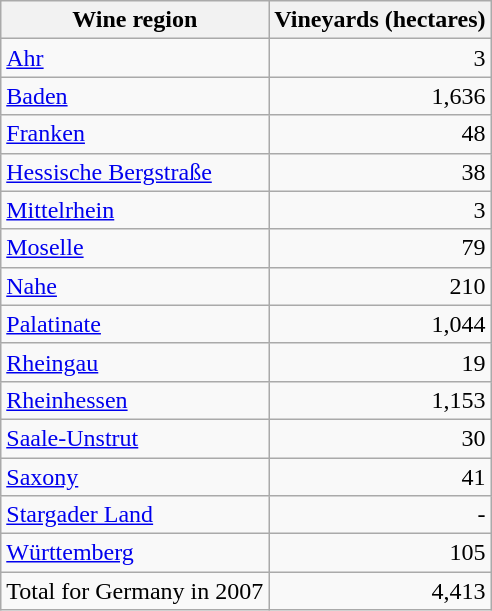<table class="wikitable">
<tr>
<th>Wine region</th>
<th>Vineyards (hectares)</th>
</tr>
<tr>
<td><a href='#'>Ahr</a></td>
<td style="text-align:right">3</td>
</tr>
<tr>
<td><a href='#'>Baden</a></td>
<td style="text-align:right">1,636</td>
</tr>
<tr>
<td><a href='#'>Franken</a></td>
<td style="text-align:right">48</td>
</tr>
<tr>
<td><a href='#'>Hessische Bergstraße</a></td>
<td style="text-align:right">38</td>
</tr>
<tr>
<td><a href='#'>Mittelrhein</a></td>
<td style="text-align:right">3</td>
</tr>
<tr>
<td><a href='#'>Moselle</a></td>
<td style="text-align:right">79</td>
</tr>
<tr>
<td><a href='#'>Nahe</a></td>
<td style="text-align:right">210</td>
</tr>
<tr>
<td><a href='#'>Palatinate</a></td>
<td style="text-align:right">1,044</td>
</tr>
<tr>
<td><a href='#'>Rheingau</a></td>
<td style="text-align:right">19</td>
</tr>
<tr>
<td><a href='#'>Rheinhessen</a></td>
<td style="text-align:right">1,153</td>
</tr>
<tr>
<td><a href='#'>Saale-Unstrut</a></td>
<td style="text-align:right">30</td>
</tr>
<tr>
<td><a href='#'>Saxony</a></td>
<td style="text-align:right">41</td>
</tr>
<tr>
<td><a href='#'>Stargader Land</a></td>
<td style="text-align:right">-</td>
</tr>
<tr>
<td><a href='#'>Württemberg</a></td>
<td style="text-align:right">105</td>
</tr>
<tr>
<td>Total for Germany in 2007</td>
<td style="text-align:right">4,413</td>
</tr>
</table>
